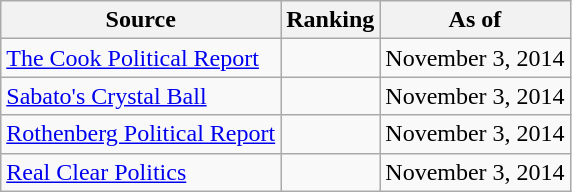<table class="wikitable" style="text-align:center">
<tr>
<th>Source</th>
<th>Ranking</th>
<th>As of</th>
</tr>
<tr>
<td align=left><a href='#'>The Cook Political Report</a></td>
<td></td>
<td>November 3, 2014</td>
</tr>
<tr>
<td align=left><a href='#'>Sabato's Crystal Ball</a></td>
<td></td>
<td>November 3, 2014</td>
</tr>
<tr>
<td align=left><a href='#'>Rothenberg Political Report</a></td>
<td></td>
<td>November 3, 2014</td>
</tr>
<tr>
<td align=left><a href='#'>Real Clear Politics</a></td>
<td></td>
<td>November 3, 2014</td>
</tr>
</table>
